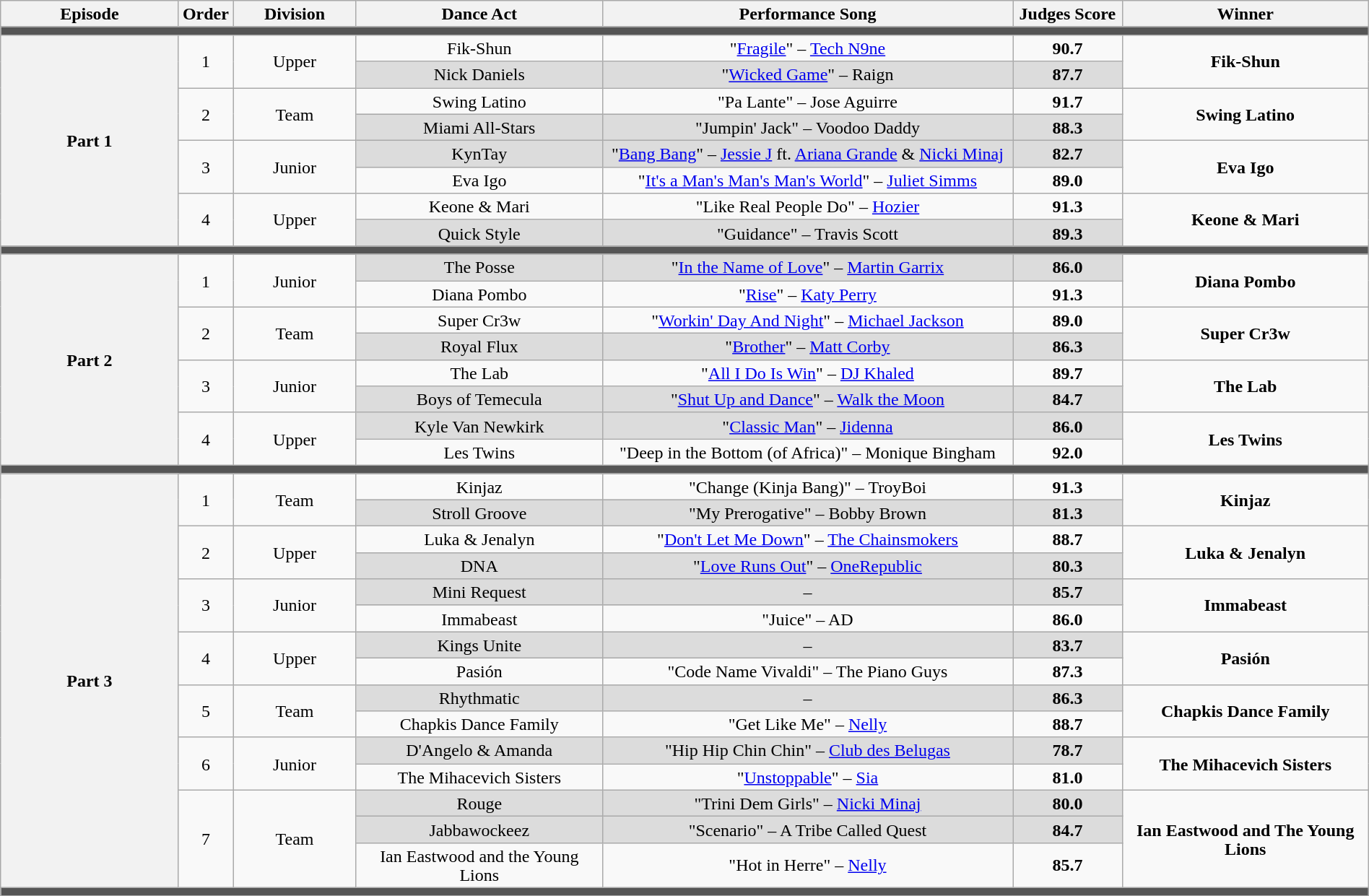<table class="wikitable" style="text-align:center; line-height:17px; width:100%;">
<tr>
<th style="width:13%;">Episode</th>
<th scope="col" style="width:04%;">Order</th>
<th scope="col" style="width:09%;">Division</th>
<th scope="col" style="width:18%;">Dance Act</th>
<th scope="col" style="width:30%;">Performance Song</th>
<th scope="col" style="width:08%;">Judges Score</th>
<th scope="col" style="width:18%;">Winner</th>
</tr>
<tr>
<td colspan="7" style="background:#555;"></td>
</tr>
<tr>
<th rowspan="8">Part 1 <br><small></small></th>
<td rowspan="2">1</td>
<td rowspan="2">Upper</td>
<td>Fik-Shun</td>
<td>"<a href='#'>Fragile</a>" – <a href='#'>Tech N9ne</a></td>
<td><strong>90.7</strong></td>
<td rowspan="2"><strong>Fik-Shun</strong></td>
</tr>
<tr>
<td style="background:#DCDCDC">Nick Daniels</td>
<td style="background:#DCDCDC">"<a href='#'>Wicked Game</a>" – Raign</td>
<td style="background:#DCDCDC"><strong>87.7</strong></td>
</tr>
<tr>
<td rowspan="2">2</td>
<td rowspan="2">Team</td>
<td>Swing Latino</td>
<td>"Pa Lante" – Jose Aguirre</td>
<td><strong>91.7</strong></td>
<td rowspan="2"><strong>Swing Latino</strong></td>
</tr>
<tr>
<td style="background:#DCDCDC">Miami All-Stars</td>
<td style="background:#DCDCDC">"Jumpin' Jack" – Voodoo Daddy</td>
<td style="background:#DCDCDC"><strong>88.3</strong></td>
</tr>
<tr>
<td rowspan="2">3</td>
<td rowspan="2">Junior</td>
<td style="background:#DCDCDC">KynTay</td>
<td style="background:#DCDCDC">"<a href='#'>Bang Bang</a>" – <a href='#'>Jessie J</a> ft. <a href='#'>Ariana Grande</a> & <a href='#'>Nicki Minaj</a></td>
<td style="background:#DCDCDC"><strong>82.7</strong></td>
<td rowspan="2"><strong>Eva Igo</strong></td>
</tr>
<tr>
<td>Eva Igo</td>
<td>"<a href='#'>It's a Man's Man's Man's World</a>" – <a href='#'>Juliet Simms</a></td>
<td><strong>89.0</strong></td>
</tr>
<tr>
<td rowspan="2">4</td>
<td rowspan="2">Upper</td>
<td>Keone & Mari</td>
<td>"Like Real People Do" – <a href='#'>Hozier</a></td>
<td><strong>91.3</strong></td>
<td rowspan="2"><strong>Keone & Mari</strong></td>
</tr>
<tr>
<td style="background:#DCDCDC">Quick Style</td>
<td style="background:#DCDCDC">"Guidance" – Travis Scott</td>
<td style="background:#DCDCDC"><strong>89.3</strong></td>
</tr>
<tr>
<td colspan="7" style="background:#555;"></td>
</tr>
<tr>
<th rowspan="8">Part 2 <br><small></small></th>
<td rowspan="2">1</td>
<td rowspan="2">Junior</td>
<td style="background:#DCDCDC">The Posse</td>
<td style="background:#DCDCDC">"<a href='#'>In the Name of Love</a>" – <a href='#'>Martin Garrix</a></td>
<td style="background:#DCDCDC"><strong>86.0</strong></td>
<td rowspan="2"><strong>Diana Pombo</strong></td>
</tr>
<tr>
<td>Diana Pombo</td>
<td>"<a href='#'>Rise</a>" – <a href='#'>Katy Perry</a></td>
<td><strong>91.3</strong></td>
</tr>
<tr>
<td rowspan="2">2</td>
<td rowspan="2">Team</td>
<td>Super Cr3w</td>
<td>"<a href='#'>Workin' Day And Night</a>" – <a href='#'>Michael Jackson</a></td>
<td><strong>89.0</strong></td>
<td rowspan="2"><strong>Super Cr3w</strong></td>
</tr>
<tr>
<td style="background:#DCDCDC">Royal Flux</td>
<td style="background:#DCDCDC">"<a href='#'>Brother</a>" – <a href='#'>Matt Corby</a></td>
<td style="background:#DCDCDC"><strong>86.3</strong></td>
</tr>
<tr>
<td rowspan="2">3</td>
<td rowspan="2">Junior</td>
<td>The Lab</td>
<td>"<a href='#'>All I Do Is Win</a>" – <a href='#'>DJ Khaled</a></td>
<td><strong>89.7</strong></td>
<td rowspan="2"><strong>The Lab</strong></td>
</tr>
<tr>
<td style="background:#DCDCDC">Boys of Temecula</td>
<td style="background:#DCDCDC">"<a href='#'>Shut Up and Dance</a>" – <a href='#'>Walk the Moon</a></td>
<td style="background:#DCDCDC"><strong>84.7</strong></td>
</tr>
<tr>
<td rowspan="2">4</td>
<td rowspan="2">Upper</td>
<td style="background:#DCDCDC">Kyle Van Newkirk</td>
<td style="background:#DCDCDC">"<a href='#'>Classic Man</a>" – <a href='#'>Jidenna</a></td>
<td style="background:#DCDCDC"><strong>86.0</strong></td>
<td rowspan="2"><strong>Les Twins</strong></td>
</tr>
<tr>
<td>Les Twins</td>
<td>"Deep in the Bottom (of Africa)" – Monique Bingham</td>
<td><strong>92.0</strong></td>
</tr>
<tr>
<td colspan="7" style="background:#555;"></td>
</tr>
<tr>
<th rowspan="15">Part 3 <br><small></small></th>
<td rowspan="2">1</td>
<td rowspan="2">Team</td>
<td>Kinjaz</td>
<td>"Change (Kinja Bang)" – TroyBoi</td>
<td><strong>91.3</strong></td>
<td rowspan="2"><strong>Kinjaz</strong></td>
</tr>
<tr>
<td style="background:#DCDCDC">Stroll Groove</td>
<td style="background:#DCDCDC">"My Prerogative" – Bobby Brown</td>
<td style="background:#DCDCDC"><strong>81.3</strong></td>
</tr>
<tr>
<td rowspan="2">2</td>
<td rowspan="2">Upper</td>
<td>Luka & Jenalyn</td>
<td>"<a href='#'>Don't Let Me Down</a>" – <a href='#'>The Chainsmokers</a></td>
<td><strong>88.7</strong></td>
<td rowspan="2"><strong>Luka & Jenalyn</strong></td>
</tr>
<tr>
<td style="background:#DCDCDC">DNA</td>
<td style="background:#DCDCDC">"<a href='#'>Love Runs Out</a>" – <a href='#'>OneRepublic</a></td>
<td style="background:#DCDCDC"><strong>80.3</strong></td>
</tr>
<tr>
<td rowspan="2">3</td>
<td rowspan="2">Junior</td>
<td style="background:#DCDCDC">Mini Request</td>
<td style="background:#DCDCDC">–</td>
<td style="background:#DCDCDC"><strong>85.7</strong></td>
<td rowspan="2"><strong>Immabeast</strong></td>
</tr>
<tr>
<td>Immabeast</td>
<td>"Juice" – AD</td>
<td><strong>86.0</strong></td>
</tr>
<tr>
<td rowspan="2">4</td>
<td rowspan="2">Upper</td>
<td style="background:#DCDCDC">Kings Unite</td>
<td style="background:#DCDCDC">–</td>
<td style="background:#DCDCDC"><strong>83.7</strong></td>
<td rowspan="2"><strong>Pasión</strong></td>
</tr>
<tr>
<td>Pasión</td>
<td>"Code Name Vivaldi" – The Piano Guys</td>
<td><strong>87.3</strong></td>
</tr>
<tr>
<td rowspan="2">5</td>
<td rowspan="2">Team</td>
<td style="background:#DCDCDC">Rhythmatic</td>
<td style="background:#DCDCDC">–</td>
<td style="background:#DCDCDC"><strong>86.3</strong></td>
<td rowspan="2"><strong>Chapkis Dance Family </strong></td>
</tr>
<tr>
<td>Chapkis Dance Family</td>
<td>"Get Like Me" – <a href='#'>Nelly</a></td>
<td><strong>88.7</strong></td>
</tr>
<tr>
<td rowspan="2">6</td>
<td rowspan="2">Junior</td>
<td style="background:#DCDCDC">D'Angelo & Amanda</td>
<td style="background:#DCDCDC">"Hip Hip Chin Chin" – <a href='#'>Club des Belugas</a></td>
<td style="background:#DCDCDC"><strong>78.7</strong></td>
<td rowspan="2"><strong>The Mihacevich Sisters</strong></td>
</tr>
<tr>
<td>The Mihacevich Sisters</td>
<td>"<a href='#'>Unstoppable</a>" – <a href='#'>Sia</a></td>
<td><strong>81.0</strong></td>
</tr>
<tr>
<td rowspan="3">7</td>
<td rowspan="3">Team</td>
<td style="background:#DCDCDC">Rouge</td>
<td style="background:#DCDCDC">"Trini Dem Girls" – <a href='#'>Nicki Minaj</a></td>
<td style="background:#DCDCDC"><strong>80.0</strong></td>
<td rowspan="3"><strong>Ian Eastwood and The Young Lions </strong></td>
</tr>
<tr>
<td style="background:#DCDCDC">Jabbawockeez</td>
<td style="background:#DCDCDC">"Scenario" – A Tribe Called Quest</td>
<td style="background:#DCDCDC"><strong>84.7</strong></td>
</tr>
<tr>
<td>Ian Eastwood and the Young Lions</td>
<td>"Hot in Herre" – <a href='#'>Nelly</a></td>
<td><strong>85.7</strong></td>
</tr>
<tr>
<td colspan="7" style="background:#555;"></td>
</tr>
</table>
